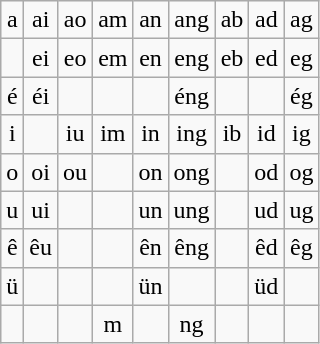<table class="wikitable" style="text-align: center">
<tr>
<td>a<br></td>
<td>ai<br></td>
<td>ao<br></td>
<td>am<br></td>
<td>an<br></td>
<td>ang<br></td>
<td>ab<br></td>
<td>ad<br></td>
<td>ag<br></td>
</tr>
<tr>
<td></td>
<td>ei<br></td>
<td>eo<br></td>
<td>em<br></td>
<td>en<br></td>
<td>eng<br></td>
<td>eb<br></td>
<td>ed<br></td>
<td>eg<br></td>
</tr>
<tr>
<td>é<br></td>
<td>éi<br></td>
<td></td>
<td></td>
<td></td>
<td>éng<br></td>
<td></td>
<td></td>
<td>ég<br></td>
</tr>
<tr>
<td>i<br></td>
<td></td>
<td>iu<br></td>
<td>im<br></td>
<td>in<br></td>
<td>ing<br></td>
<td>ib<br></td>
<td>id<br></td>
<td>ig<br></td>
</tr>
<tr>
<td>o<br></td>
<td>oi<br></td>
<td>ou<br></td>
<td></td>
<td>on<br></td>
<td>ong<br></td>
<td></td>
<td>od<br></td>
<td>og<br></td>
</tr>
<tr>
<td>u<br></td>
<td>ui<br></td>
<td></td>
<td></td>
<td>un<br></td>
<td>ung<br></td>
<td></td>
<td>ud<br></td>
<td>ug<br></td>
</tr>
<tr>
<td>ê<br></td>
<td>êu<br></td>
<td></td>
<td></td>
<td>ên<br></td>
<td>êng<br></td>
<td></td>
<td>êd<br></td>
<td>êg<br></td>
</tr>
<tr>
<td>ü<br></td>
<td></td>
<td></td>
<td></td>
<td>ün<br></td>
<td></td>
<td></td>
<td>üd<br></td>
<td></td>
</tr>
<tr>
<td></td>
<td></td>
<td></td>
<td>m<br></td>
<td></td>
<td>ng<br></td>
<td></td>
<td></td>
<td></td>
</tr>
</table>
